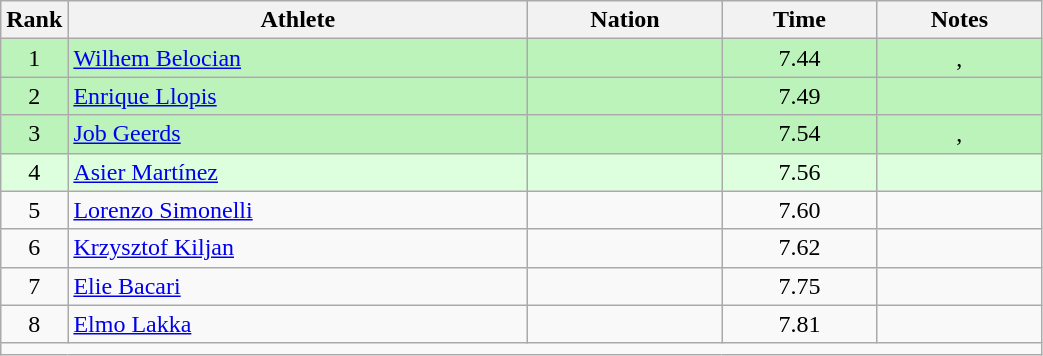<table class="wikitable sortable" style="text-align:center;width: 55%;">
<tr>
<th scope="col" style="width: 10px;">Rank</th>
<th scope="col">Athlete</th>
<th scope="col">Nation</th>
<th scope="col">Time</th>
<th scope="col">Notes</th>
</tr>
<tr bgcolor=bbf3bb>
<td>1</td>
<td align=left><a href='#'>Wilhem Belocian</a></td>
<td align=left></td>
<td>7.44</td>
<td>, </td>
</tr>
<tr bgcolor=bbf3bb>
<td>2</td>
<td align=left><a href='#'>Enrique Llopis</a></td>
<td align=left></td>
<td>7.49</td>
<td></td>
</tr>
<tr bgcolor=bbf3bb>
<td>3</td>
<td align=left><a href='#'>Job Geerds</a></td>
<td align=left></td>
<td>7.54</td>
<td>, </td>
</tr>
<tr bgcolor=ddffdd>
<td>4</td>
<td align=left><a href='#'>Asier Martínez</a></td>
<td align=left></td>
<td>7.56</td>
<td></td>
</tr>
<tr>
<td>5</td>
<td align=left><a href='#'>Lorenzo Simonelli</a></td>
<td align=left></td>
<td>7.60</td>
<td></td>
</tr>
<tr>
<td>6</td>
<td align=left><a href='#'>Krzysztof Kiljan</a></td>
<td align=left></td>
<td>7.62</td>
<td></td>
</tr>
<tr>
<td>7</td>
<td align=left><a href='#'>Elie Bacari</a></td>
<td align=left></td>
<td>7.75</td>
<td></td>
</tr>
<tr>
<td>8</td>
<td align=left><a href='#'>Elmo Lakka</a></td>
<td align=left></td>
<td>7.81</td>
<td></td>
</tr>
<tr class="sortbottom">
<td colspan="5"></td>
</tr>
</table>
